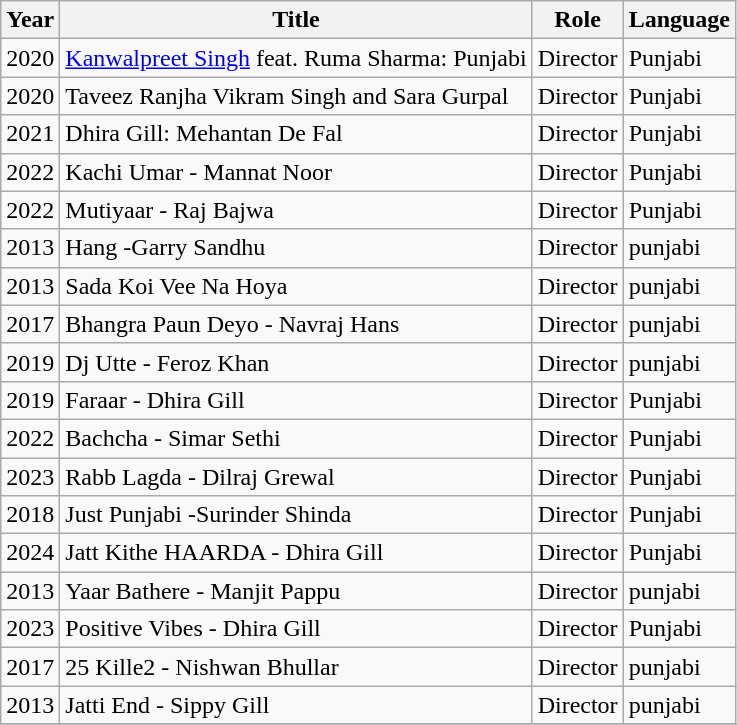<table class="wikitable sortable">
<tr>
<th>Year</th>
<th>Title</th>
<th>Role</th>
<th>Language</th>
</tr>
<tr>
<td>2020</td>
<td><a href='#'>Kanwalpreet Singh</a> feat. Ruma Sharma: Punjabi</td>
<td>Director</td>
<td>Punjabi</td>
</tr>
<tr>
<td>2020</td>
<td>Taveez Ranjha Vikram Singh and Sara Gurpal</td>
<td>Director</td>
<td>Punjabi</td>
</tr>
<tr>
<td>2021</td>
<td>Dhira Gill: Mehantan De Fal</td>
<td>Director</td>
<td>Punjabi</td>
</tr>
<tr>
<td>2022</td>
<td>Kachi Umar - Mannat Noor</td>
<td>Director</td>
<td>Punjabi</td>
</tr>
<tr>
<td>2022</td>
<td>Mutiyaar - Raj Bajwa</td>
<td>Director</td>
<td>Punjabi</td>
</tr>
<tr>
<td>2013</td>
<td>Hang -Garry Sandhu</td>
<td>Director</td>
<td>punjabi</td>
</tr>
<tr>
<td>2013</td>
<td>Sada Koi Vee Na Hoya</td>
<td>Director</td>
<td>punjabi</td>
</tr>
<tr>
<td>2017</td>
<td>Bhangra Paun Deyo - Navraj Hans</td>
<td>Director</td>
<td>punjabi</td>
</tr>
<tr>
<td>2019</td>
<td>Dj Utte - Feroz Khan</td>
<td>Director</td>
<td>punjabi</td>
</tr>
<tr>
<td>2019</td>
<td>Faraar - Dhira Gill</td>
<td>Director</td>
<td>Punjabi</td>
</tr>
<tr>
<td>2022</td>
<td>Bachcha - Simar Sethi</td>
<td>Director</td>
<td>Punjabi</td>
</tr>
<tr>
<td>2023</td>
<td>Rabb Lagda - Dilraj Grewal</td>
<td>Director</td>
<td>Punjabi</td>
</tr>
<tr>
<td>2018</td>
<td>Just Punjabi -Surinder Shinda</td>
<td>Director</td>
<td>Punjabi</td>
</tr>
<tr>
<td>2024</td>
<td>Jatt Kithe HAARDA - Dhira Gill</td>
<td>Director</td>
<td>Punjabi</td>
</tr>
<tr>
<td>2013</td>
<td>Yaar Bathere - Manjit Pappu</td>
<td>Director</td>
<td>punjabi</td>
</tr>
<tr>
<td>2023</td>
<td>Positive Vibes - Dhira Gill</td>
<td>Director</td>
<td>Punjabi</td>
</tr>
<tr>
<td>2017</td>
<td>25 Kille2 - Nishwan Bhullar</td>
<td>Director</td>
<td>punjabi</td>
</tr>
<tr>
<td>2013</td>
<td>Jatti End - Sippy Gill</td>
<td>Director</td>
<td>punjabi</td>
</tr>
<tr>
</tr>
</table>
